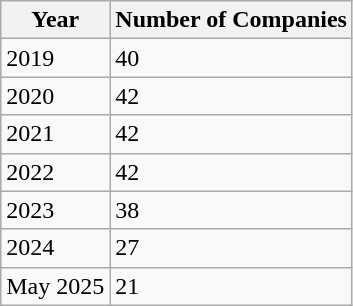<table class="wikitable">
<tr>
<th>Year</th>
<th>Number of Companies</th>
</tr>
<tr>
<td>2019</td>
<td>40</td>
</tr>
<tr>
<td>2020</td>
<td>42</td>
</tr>
<tr>
<td>2021</td>
<td>42</td>
</tr>
<tr>
<td>2022</td>
<td>42</td>
</tr>
<tr>
<td>2023</td>
<td>38</td>
</tr>
<tr>
<td>2024</td>
<td>27</td>
</tr>
<tr>
<td>May 2025</td>
<td>21</td>
</tr>
</table>
